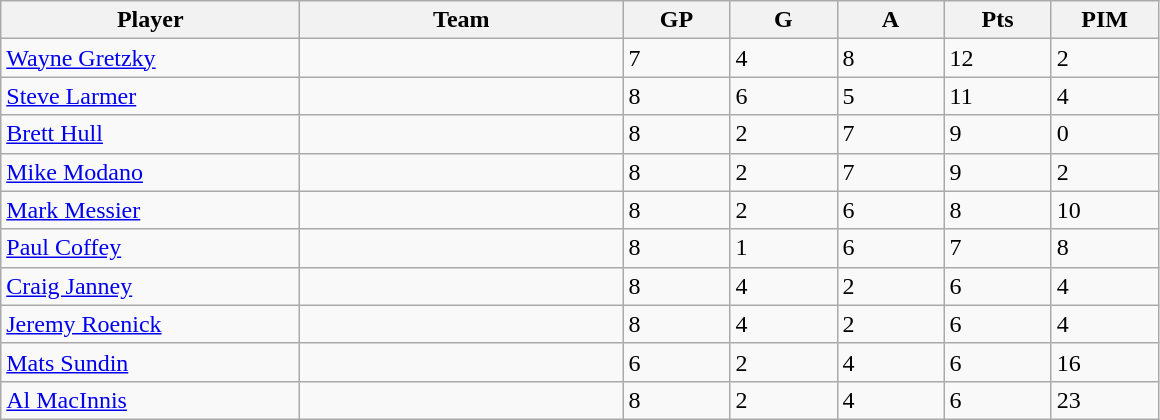<table class="wikitable sortable">
<tr>
<th style="width: 12em;">Player</th>
<th style="width: 13em;">Team</th>
<th style="width: 4em;">GP</th>
<th style="width: 4em;">G</th>
<th style="width: 4em;">A</th>
<th style="width: 4em;">Pts</th>
<th style="width: 4em;">PIM</th>
</tr>
<tr>
<td><a href='#'>Wayne Gretzky</a></td>
<td></td>
<td>7</td>
<td>4</td>
<td>8</td>
<td>12</td>
<td>2</td>
</tr>
<tr>
<td><a href='#'>Steve Larmer</a></td>
<td align=left></td>
<td>8</td>
<td>6</td>
<td>5</td>
<td>11</td>
<td>4</td>
</tr>
<tr>
<td><a href='#'>Brett Hull</a></td>
<td align=left></td>
<td>8</td>
<td>2</td>
<td>7</td>
<td>9</td>
<td>0</td>
</tr>
<tr>
<td><a href='#'>Mike Modano</a></td>
<td align=left></td>
<td>8</td>
<td>2</td>
<td>7</td>
<td>9</td>
<td>2</td>
</tr>
<tr>
<td><a href='#'>Mark Messier</a></td>
<td align=left></td>
<td>8</td>
<td>2</td>
<td>6</td>
<td>8</td>
<td>10</td>
</tr>
<tr>
<td><a href='#'>Paul Coffey</a></td>
<td align=left></td>
<td>8</td>
<td>1</td>
<td>6</td>
<td>7</td>
<td>8</td>
</tr>
<tr>
<td><a href='#'>Craig Janney</a></td>
<td align=left></td>
<td>8</td>
<td>4</td>
<td>2</td>
<td>6</td>
<td>4</td>
</tr>
<tr>
<td><a href='#'>Jeremy Roenick</a></td>
<td align=left></td>
<td>8</td>
<td>4</td>
<td>2</td>
<td>6</td>
<td>4</td>
</tr>
<tr>
<td><a href='#'>Mats Sundin</a></td>
<td align=left></td>
<td>6</td>
<td>2</td>
<td>4</td>
<td>6</td>
<td>16</td>
</tr>
<tr>
<td><a href='#'>Al MacInnis</a></td>
<td align=left></td>
<td>8</td>
<td>2</td>
<td>4</td>
<td>6</td>
<td>23</td>
</tr>
</table>
